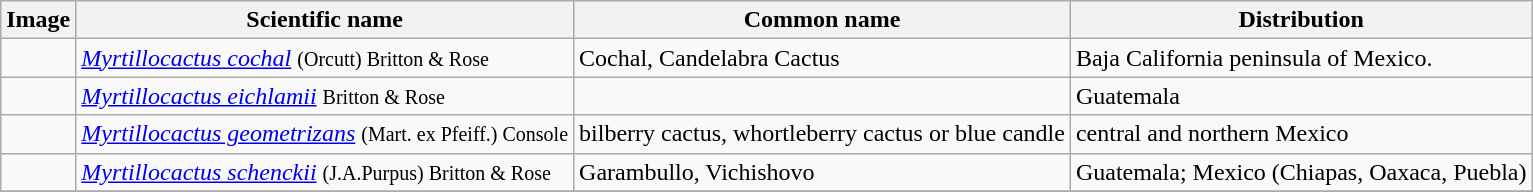<table class="wikitable">
<tr>
<th>Image</th>
<th>Scientific name</th>
<th>Common name</th>
<th>Distribution</th>
</tr>
<tr>
<td></td>
<td><em><a href='#'>Myrtillocactus cochal</a></em> <small>(Orcutt) Britton & Rose</small></td>
<td>Cochal, Candelabra Cactus</td>
<td>Baja California peninsula of Mexico.</td>
</tr>
<tr>
<td></td>
<td><em><a href='#'>Myrtillocactus eichlamii</a></em> <small>Britton & Rose</small></td>
<td></td>
<td>Guatemala</td>
</tr>
<tr>
<td></td>
<td><em><a href='#'>Myrtillocactus geometrizans</a></em> <small>(Mart. ex Pfeiff.) Console</small></td>
<td>bilberry cactus, whortleberry cactus or blue candle</td>
<td>central and northern Mexico</td>
</tr>
<tr>
<td></td>
<td><em><a href='#'>Myrtillocactus schenckii</a></em> <small>(J.A.Purpus) Britton & Rose</small></td>
<td>Garambullo, Vichishovo</td>
<td>Guatemala; Mexico (Chiapas, Oaxaca, Puebla)</td>
</tr>
<tr>
</tr>
</table>
